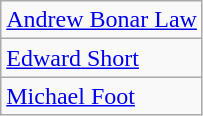<table class="wikitable">
<tr>
<td><a href='#'>Andrew Bonar Law</a></td>
</tr>
<tr>
<td><a href='#'>Edward Short</a></td>
</tr>
<tr>
<td><a href='#'>Michael Foot</a></td>
</tr>
</table>
